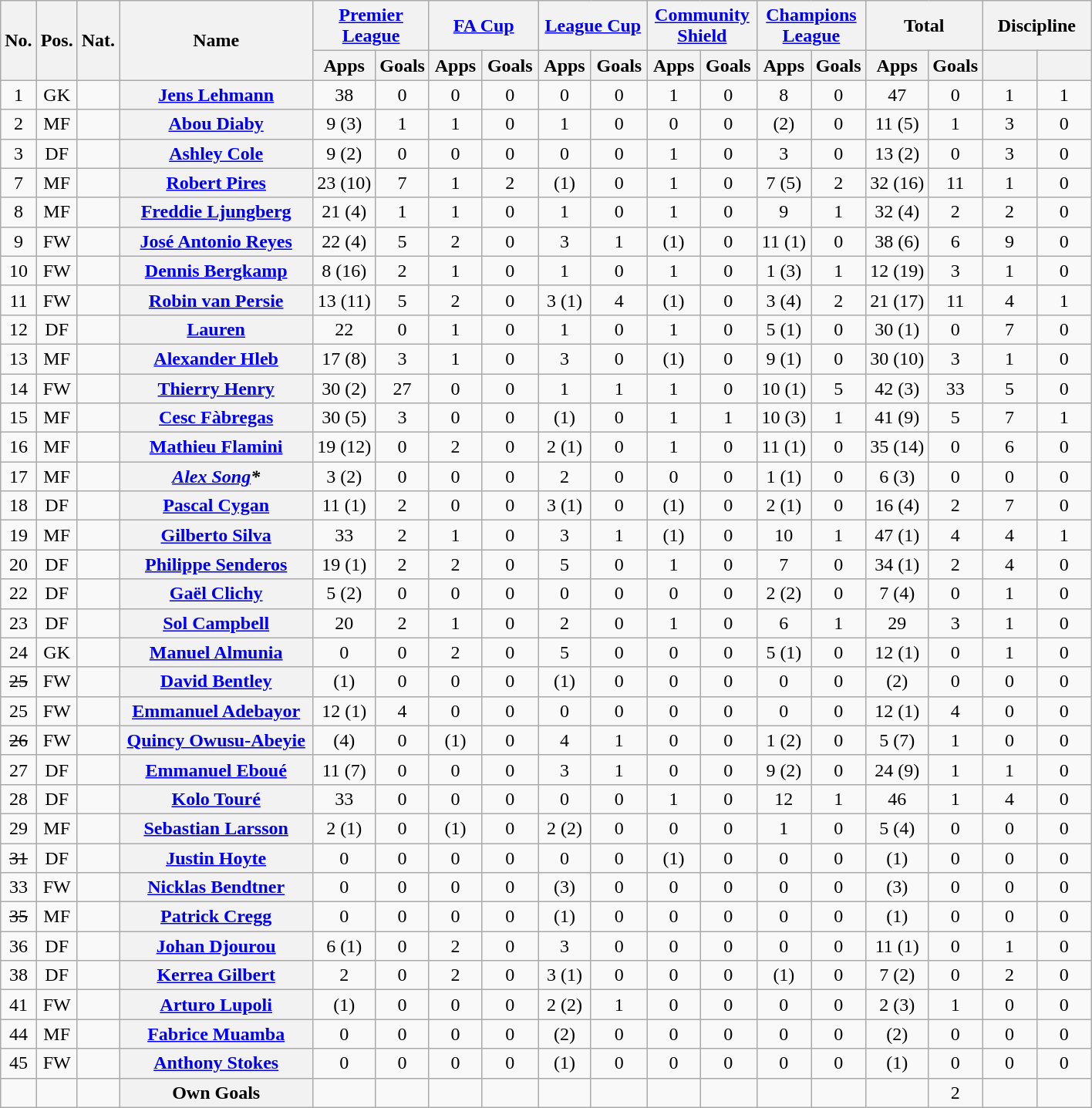<table class="wikitable plainrowheaders" style="text-align:center">
<tr>
<th rowspan="2">No.</th>
<th rowspan="2">Pos.</th>
<th rowspan="2">Nat.</th>
<th rowspan="2" width="160">Name</th>
<th colspan="2" width="87"><a href='#'>Premier League</a></th>
<th colspan="2" width="87"><a href='#'>FA Cup</a></th>
<th colspan="2" width="87"><a href='#'>League Cup</a></th>
<th colspan="2" width="87"><a href='#'>Community Shield</a></th>
<th colspan="2" width="87"><a href='#'>Champions League</a></th>
<th colspan="2" width="87">Total</th>
<th colspan="2" width="87">Discipline</th>
</tr>
<tr>
<th>Apps</th>
<th>Goals</th>
<th>Apps</th>
<th>Goals</th>
<th>Apps</th>
<th>Goals</th>
<th>Apps</th>
<th>Goals</th>
<th>Apps</th>
<th>Goals</th>
<th>Apps</th>
<th>Goals</th>
<th></th>
<th></th>
</tr>
<tr>
<td>1</td>
<td>GK</td>
<td></td>
<th scope="row"><a href='#'>Jens Lehmann</a></th>
<td>38</td>
<td>0</td>
<td>0</td>
<td>0</td>
<td>0</td>
<td>0</td>
<td>1</td>
<td>0</td>
<td>8</td>
<td>0</td>
<td>47</td>
<td>0</td>
<td>1</td>
<td>1</td>
</tr>
<tr>
<td>2</td>
<td>MF</td>
<td></td>
<th scope="row"><a href='#'>Abou Diaby</a></th>
<td>9 (3)</td>
<td>1</td>
<td>1</td>
<td>0</td>
<td>1</td>
<td>0</td>
<td>0</td>
<td>0</td>
<td>(2)</td>
<td>0</td>
<td>11 (5)</td>
<td>1</td>
<td>3</td>
<td>0</td>
</tr>
<tr>
<td>3</td>
<td>DF</td>
<td></td>
<th scope="row"><a href='#'>Ashley Cole</a></th>
<td>9 (2)</td>
<td>0</td>
<td>0</td>
<td>0</td>
<td>0</td>
<td>0</td>
<td>1</td>
<td>0</td>
<td>3</td>
<td>0</td>
<td>13 (2)</td>
<td>0</td>
<td>3</td>
<td>0</td>
</tr>
<tr>
<td>7</td>
<td>MF</td>
<td></td>
<th scope="row"><a href='#'>Robert Pires</a></th>
<td>23 (10)</td>
<td>7</td>
<td>1</td>
<td>2</td>
<td>(1)</td>
<td>0</td>
<td>1</td>
<td>0</td>
<td>7 (5)</td>
<td>2</td>
<td>32 (16)</td>
<td>11</td>
<td>1</td>
<td>0</td>
</tr>
<tr>
<td>8</td>
<td>MF</td>
<td></td>
<th scope="row"><a href='#'>Freddie Ljungberg</a></th>
<td>21 (4)</td>
<td>1</td>
<td>1</td>
<td>0</td>
<td>1</td>
<td>0</td>
<td>1</td>
<td>0</td>
<td>9</td>
<td>1</td>
<td>32 (4)</td>
<td>2</td>
<td>2</td>
<td>0</td>
</tr>
<tr>
<td>9</td>
<td>FW</td>
<td></td>
<th scope="row"><a href='#'>José Antonio Reyes</a></th>
<td>22 (4)</td>
<td>5</td>
<td>2</td>
<td>0</td>
<td>3</td>
<td>1</td>
<td>(1)</td>
<td>0</td>
<td>11 (1)</td>
<td>0</td>
<td>38 (6)</td>
<td>6</td>
<td>9</td>
<td>0</td>
</tr>
<tr>
<td>10</td>
<td>FW</td>
<td></td>
<th scope="row"><a href='#'>Dennis Bergkamp</a></th>
<td>8 (16)</td>
<td>2</td>
<td>1</td>
<td>0</td>
<td>1</td>
<td>0</td>
<td>1</td>
<td>0</td>
<td>1 (3)</td>
<td>1</td>
<td>12 (19)</td>
<td>3</td>
<td>1</td>
<td>0</td>
</tr>
<tr>
<td>11</td>
<td>FW</td>
<td></td>
<th scope="row"><a href='#'>Robin van Persie</a></th>
<td>13 (11)</td>
<td>5</td>
<td>2</td>
<td>0</td>
<td>3 (1)</td>
<td>4</td>
<td>(1)</td>
<td>0</td>
<td>3 (4)</td>
<td>2</td>
<td>21 (17)</td>
<td>11</td>
<td>4</td>
<td>1</td>
</tr>
<tr>
<td>12</td>
<td>DF</td>
<td></td>
<th scope="row"><a href='#'>Lauren</a></th>
<td>22</td>
<td>0</td>
<td>1</td>
<td>0</td>
<td>1</td>
<td>0</td>
<td>1</td>
<td>0</td>
<td>5 (1)</td>
<td>0</td>
<td>30 (1)</td>
<td>0</td>
<td>7</td>
<td>0</td>
</tr>
<tr>
<td>13</td>
<td>MF</td>
<td></td>
<th scope="row"><a href='#'>Alexander Hleb</a></th>
<td>17 (8)</td>
<td>3</td>
<td>1</td>
<td>0</td>
<td>3</td>
<td>0</td>
<td>(1)</td>
<td>0</td>
<td>9 (1)</td>
<td>0</td>
<td>30 (10)</td>
<td>3</td>
<td>1</td>
<td>0</td>
</tr>
<tr>
<td>14</td>
<td>FW</td>
<td></td>
<th scope="row"><a href='#'>Thierry Henry</a></th>
<td>30 (2)</td>
<td>27</td>
<td>0</td>
<td>0</td>
<td>1</td>
<td>1</td>
<td>1</td>
<td>0</td>
<td>10 (1)</td>
<td>5</td>
<td>42 (3)</td>
<td>33</td>
<td>5</td>
<td>0</td>
</tr>
<tr>
<td>15</td>
<td>MF</td>
<td></td>
<th scope="row"><a href='#'>Cesc Fàbregas</a></th>
<td>30 (5)</td>
<td>3</td>
<td>0</td>
<td>0</td>
<td>(1)</td>
<td>0</td>
<td>1</td>
<td>1</td>
<td>10 (3)</td>
<td>1</td>
<td>41 (9)</td>
<td>5</td>
<td>7</td>
<td>1</td>
</tr>
<tr>
<td>16</td>
<td>MF</td>
<td></td>
<th scope="row"><a href='#'>Mathieu Flamini</a></th>
<td>19 (12)</td>
<td>0</td>
<td>2</td>
<td>0</td>
<td>2 (1)</td>
<td>0</td>
<td>1</td>
<td>0</td>
<td>11 (1)</td>
<td>0</td>
<td>35 (14)</td>
<td>0</td>
<td>6</td>
<td>0</td>
</tr>
<tr>
<td>17</td>
<td>MF</td>
<td></td>
<th scope="row"><em><a href='#'>Alex Song</a>*</em></th>
<td>3 (2)</td>
<td>0</td>
<td>0</td>
<td>0</td>
<td>2</td>
<td>0</td>
<td>0</td>
<td>0</td>
<td>1 (1)</td>
<td>0</td>
<td>6 (3)</td>
<td>0</td>
<td>0</td>
<td>0</td>
</tr>
<tr>
<td>18</td>
<td>DF</td>
<td></td>
<th scope="row"><a href='#'>Pascal Cygan</a></th>
<td>11 (1)</td>
<td>2</td>
<td>0</td>
<td>0</td>
<td>3 (1)</td>
<td>0</td>
<td>(1)</td>
<td>0</td>
<td>2 (1)</td>
<td>0</td>
<td>16 (4)</td>
<td>2</td>
<td>7</td>
<td>0</td>
</tr>
<tr>
<td>19</td>
<td>MF</td>
<td></td>
<th scope="row"><a href='#'>Gilberto Silva</a></th>
<td>33</td>
<td>2</td>
<td>1</td>
<td>0</td>
<td>3</td>
<td>1</td>
<td>(1)</td>
<td>0</td>
<td>10</td>
<td>1</td>
<td>47 (1)</td>
<td>4</td>
<td>4</td>
<td>1</td>
</tr>
<tr>
<td>20</td>
<td>DF</td>
<td></td>
<th scope="row"><a href='#'>Philippe Senderos</a></th>
<td>19 (1)</td>
<td>2</td>
<td>2</td>
<td>0</td>
<td>5</td>
<td>0</td>
<td>1</td>
<td>0</td>
<td>7</td>
<td>0</td>
<td>34 (1)</td>
<td>2</td>
<td>4</td>
<td>0</td>
</tr>
<tr>
<td>22</td>
<td>DF</td>
<td></td>
<th scope="row"><a href='#'>Gaël Clichy</a></th>
<td>5 (2)</td>
<td>0</td>
<td>0</td>
<td>0</td>
<td>0</td>
<td>0</td>
<td>0</td>
<td>0</td>
<td>2 (2)</td>
<td>0</td>
<td>7 (4)</td>
<td>0</td>
<td>1</td>
<td>0</td>
</tr>
<tr>
<td>23</td>
<td>DF</td>
<td></td>
<th scope="row"><a href='#'>Sol Campbell</a></th>
<td>20</td>
<td>2</td>
<td>1</td>
<td>0</td>
<td>2</td>
<td>0</td>
<td>1</td>
<td>0</td>
<td>6</td>
<td>1</td>
<td>29</td>
<td>3</td>
<td>1</td>
<td>0</td>
</tr>
<tr>
<td>24</td>
<td>GK</td>
<td></td>
<th scope="row"><a href='#'>Manuel Almunia</a></th>
<td>0</td>
<td>0</td>
<td>2</td>
<td>0</td>
<td>5</td>
<td>0</td>
<td>0</td>
<td>0</td>
<td>5 (1)</td>
<td>0</td>
<td>12 (1)</td>
<td>0</td>
<td>1</td>
<td>0</td>
</tr>
<tr>
<td><s>25</s></td>
<td>FW</td>
<td></td>
<th scope="row"><a href='#'>David Bentley</a>  </th>
<td>(1)</td>
<td>0</td>
<td>0</td>
<td>0</td>
<td>(1)</td>
<td>0</td>
<td>0</td>
<td>0</td>
<td>0</td>
<td>0</td>
<td>(2)</td>
<td>0</td>
<td>0</td>
<td>0</td>
</tr>
<tr>
<td>25</td>
<td>FW</td>
<td></td>
<th scope="row"><a href='#'>Emmanuel Adebayor</a></th>
<td>12 (1)</td>
<td>4</td>
<td>0</td>
<td>0</td>
<td>0</td>
<td>0</td>
<td>0</td>
<td>0</td>
<td>0</td>
<td>0</td>
<td>12 (1)</td>
<td>4</td>
<td>0</td>
<td>0</td>
</tr>
<tr>
<td><s>26</s></td>
<td>FW</td>
<td></td>
<th scope="row"><a href='#'>Quincy Owusu-Abeyie</a> </th>
<td>(4)</td>
<td>0</td>
<td>(1)</td>
<td>0</td>
<td>4</td>
<td>1</td>
<td>0</td>
<td>0</td>
<td>1 (2)</td>
<td>0</td>
<td>5 (7)</td>
<td>1</td>
<td>0</td>
<td>0</td>
</tr>
<tr>
<td>27</td>
<td>DF</td>
<td></td>
<th scope="row"><a href='#'>Emmanuel Eboué</a></th>
<td>11 (7)</td>
<td>0</td>
<td>0</td>
<td>0</td>
<td>3</td>
<td>1</td>
<td>0</td>
<td>0</td>
<td>9 (2)</td>
<td>0</td>
<td>24 (9)</td>
<td>1</td>
<td>1</td>
<td>0</td>
</tr>
<tr>
<td>28</td>
<td>DF</td>
<td></td>
<th scope="row"><a href='#'>Kolo Touré</a></th>
<td>33</td>
<td>0</td>
<td>0</td>
<td>0</td>
<td>0</td>
<td>0</td>
<td>1</td>
<td>0</td>
<td>12</td>
<td>1</td>
<td>46</td>
<td>1</td>
<td>4</td>
<td>0</td>
</tr>
<tr>
<td>29</td>
<td>MF</td>
<td></td>
<th scope="row"><a href='#'>Sebastian Larsson</a></th>
<td>2 (1)</td>
<td>0</td>
<td>(1)</td>
<td>0</td>
<td>2 (2)</td>
<td>0</td>
<td>0</td>
<td>0</td>
<td>1</td>
<td>0</td>
<td>5 (4)</td>
<td>0</td>
<td>0</td>
<td>0</td>
</tr>
<tr>
<td><s>31</s></td>
<td>DF</td>
<td></td>
<th scope="row"><a href='#'>Justin Hoyte</a></th>
<td>0</td>
<td>0</td>
<td>0</td>
<td>0</td>
<td>0</td>
<td>0</td>
<td>(1)</td>
<td>0</td>
<td>0</td>
<td>0</td>
<td>(1)</td>
<td>0</td>
<td>0</td>
<td>0</td>
</tr>
<tr>
<td>33</td>
<td>FW</td>
<td></td>
<th scope="row"><a href='#'>Nicklas Bendtner</a></th>
<td>0</td>
<td>0</td>
<td>0</td>
<td>0</td>
<td>(3)</td>
<td>0</td>
<td>0</td>
<td>0</td>
<td>0</td>
<td>0</td>
<td>(3)</td>
<td>0</td>
<td>0</td>
<td>0</td>
</tr>
<tr>
<td><s>35</s></td>
<td>MF</td>
<td></td>
<th scope="row"><a href='#'>Patrick Cregg</a> </th>
<td>0</td>
<td>0</td>
<td>0</td>
<td>0</td>
<td>(1)</td>
<td>0</td>
<td>0</td>
<td>0</td>
<td>0</td>
<td>0</td>
<td>(1)</td>
<td>0</td>
<td>0</td>
<td>0</td>
</tr>
<tr>
<td>36</td>
<td>DF</td>
<td></td>
<th scope="row"><a href='#'>Johan Djourou</a></th>
<td>6 (1)</td>
<td>0</td>
<td>2</td>
<td>0</td>
<td>3</td>
<td>0</td>
<td>0</td>
<td>0</td>
<td>0</td>
<td>0</td>
<td>11 (1)</td>
<td>0</td>
<td>1</td>
<td>0</td>
</tr>
<tr>
<td>38</td>
<td>DF</td>
<td></td>
<th scope="row"><a href='#'>Kerrea Gilbert</a></th>
<td>2</td>
<td>0</td>
<td>2</td>
<td>0</td>
<td>3 (1)</td>
<td>0</td>
<td>0</td>
<td>0</td>
<td>(1)</td>
<td>0</td>
<td>7 (2)</td>
<td>0</td>
<td>2</td>
<td>0</td>
</tr>
<tr>
<td>41</td>
<td>FW</td>
<td></td>
<th scope="row"><a href='#'>Arturo Lupoli</a></th>
<td>(1)</td>
<td>0</td>
<td>0</td>
<td>0</td>
<td>2 (2)</td>
<td>1</td>
<td>0</td>
<td>0</td>
<td>0</td>
<td>0</td>
<td>2 (3)</td>
<td>1</td>
<td>0</td>
<td>0</td>
</tr>
<tr>
<td>44</td>
<td>MF</td>
<td></td>
<th scope="row"><a href='#'>Fabrice Muamba</a></th>
<td>0</td>
<td>0</td>
<td>0</td>
<td>0</td>
<td>(2)</td>
<td>0</td>
<td>0</td>
<td>0</td>
<td>0</td>
<td>0</td>
<td>(2)</td>
<td>0</td>
<td>0</td>
<td>0</td>
</tr>
<tr>
<td>45</td>
<td>FW</td>
<td></td>
<th scope="row"><a href='#'>Anthony Stokes</a></th>
<td>0</td>
<td>0</td>
<td>0</td>
<td>0</td>
<td>(1)</td>
<td>0</td>
<td>0</td>
<td>0</td>
<td>0</td>
<td>0</td>
<td>(1)</td>
<td>0</td>
<td>0</td>
<td>0</td>
</tr>
<tr>
<td></td>
<td></td>
<td></td>
<th scope="row"><strong>Own Goals</strong></th>
<td></td>
<td></td>
<td></td>
<td></td>
<td></td>
<td></td>
<td></td>
<td></td>
<td></td>
<td></td>
<td></td>
<td>2</td>
<td></td>
<td></td>
</tr>
</table>
